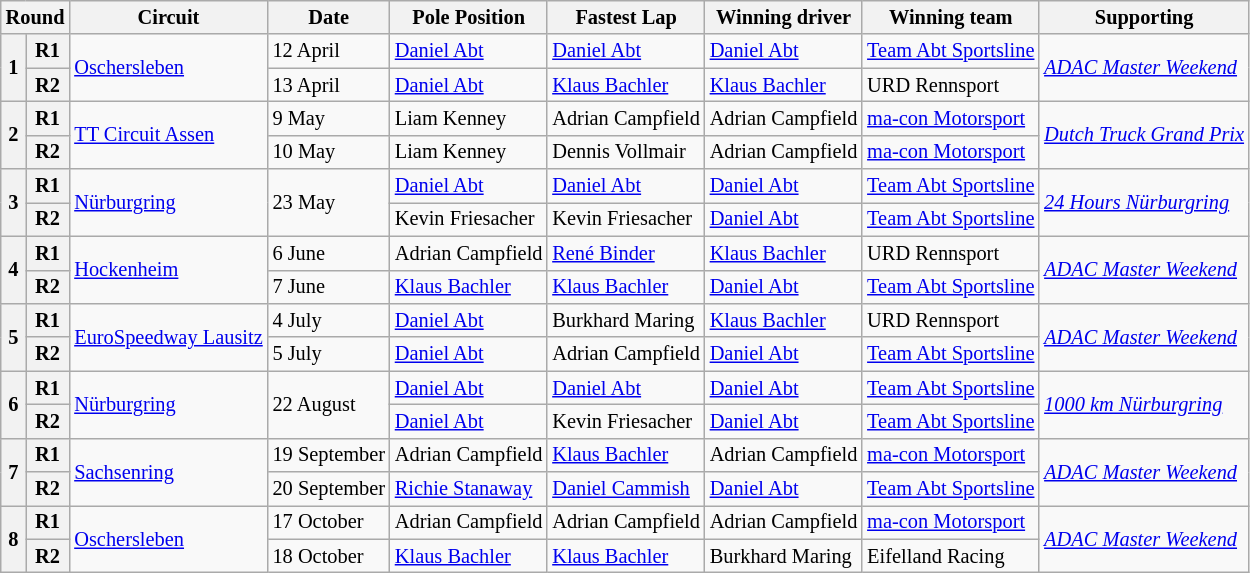<table class="wikitable" style="font-size: 85%">
<tr>
<th colspan=2>Round</th>
<th>Circuit</th>
<th>Date</th>
<th>Pole Position</th>
<th>Fastest Lap</th>
<th>Winning driver</th>
<th>Winning team</th>
<th>Supporting</th>
</tr>
<tr>
<th rowspan=2>1</th>
<th>R1</th>
<td rowspan=2> <a href='#'>Oschersleben</a></td>
<td>12 April</td>
<td> <a href='#'>Daniel Abt</a></td>
<td> <a href='#'>Daniel Abt</a></td>
<td> <a href='#'>Daniel Abt</a></td>
<td> <a href='#'>Team Abt Sportsline</a></td>
<td rowspan=2 nowrap><em><a href='#'>ADAC Master Weekend</a></em></td>
</tr>
<tr>
<th>R2</th>
<td>13 April</td>
<td> <a href='#'>Daniel Abt</a></td>
<td> <a href='#'>Klaus Bachler</a></td>
<td> <a href='#'>Klaus Bachler</a></td>
<td> URD Rennsport</td>
</tr>
<tr>
<th rowspan=2>2</th>
<th>R1</th>
<td rowspan=2> <a href='#'>TT Circuit Assen</a></td>
<td>9 May</td>
<td> Liam Kenney</td>
<td> Adrian Campfield</td>
<td> Adrian Campfield</td>
<td> <a href='#'>ma-con Motorsport</a></td>
<td rowspan=2><em><a href='#'>Dutch Truck Grand Prix</a></em></td>
</tr>
<tr>
<th>R2</th>
<td>10 May</td>
<td> Liam Kenney</td>
<td> Dennis Vollmair</td>
<td> Adrian Campfield</td>
<td> <a href='#'>ma-con Motorsport</a></td>
</tr>
<tr>
<th rowspan=2>3</th>
<th>R1</th>
<td rowspan=2> <a href='#'>Nürburgring</a></td>
<td rowspan=2>23 May</td>
<td> <a href='#'>Daniel Abt</a></td>
<td> <a href='#'>Daniel Abt</a></td>
<td> <a href='#'>Daniel Abt</a></td>
<td> <a href='#'>Team Abt Sportsline</a></td>
<td rowspan=2><em><a href='#'>24 Hours Nürburgring</a></em></td>
</tr>
<tr>
<th>R2</th>
<td> Kevin Friesacher</td>
<td> Kevin Friesacher</td>
<td> <a href='#'>Daniel Abt</a></td>
<td> <a href='#'>Team Abt Sportsline</a></td>
</tr>
<tr>
<th rowspan=2>4</th>
<th>R1</th>
<td rowspan=2> <a href='#'>Hockenheim</a></td>
<td>6 June</td>
<td> Adrian Campfield</td>
<td> <a href='#'>René Binder</a></td>
<td> <a href='#'>Klaus Bachler</a></td>
<td> URD Rennsport</td>
<td rowspan=2><em><a href='#'>ADAC Master Weekend</a></em></td>
</tr>
<tr>
<th>R2</th>
<td>7 June</td>
<td> <a href='#'>Klaus Bachler</a></td>
<td> <a href='#'>Klaus Bachler</a></td>
<td> <a href='#'>Daniel Abt</a></td>
<td> <a href='#'>Team Abt Sportsline</a></td>
</tr>
<tr>
<th rowspan=2>5</th>
<th>R1</th>
<td rowspan=2 nowrap> <a href='#'>EuroSpeedway Lausitz</a></td>
<td>4 July</td>
<td> <a href='#'>Daniel Abt</a></td>
<td> Burkhard Maring</td>
<td> <a href='#'>Klaus Bachler</a></td>
<td> URD Rennsport</td>
<td rowspan=2><em><a href='#'>ADAC Master Weekend</a></em></td>
</tr>
<tr>
<th>R2</th>
<td>5 July</td>
<td> <a href='#'>Daniel Abt</a></td>
<td> Adrian Campfield</td>
<td> <a href='#'>Daniel Abt</a></td>
<td> <a href='#'>Team Abt Sportsline</a></td>
</tr>
<tr>
<th rowspan=2>6</th>
<th>R1</th>
<td rowspan=2> <a href='#'>Nürburgring</a></td>
<td rowspan=2>22 August</td>
<td> <a href='#'>Daniel Abt</a></td>
<td> <a href='#'>Daniel Abt</a></td>
<td> <a href='#'>Daniel Abt</a></td>
<td> <a href='#'>Team Abt Sportsline</a></td>
<td rowspan=2><em><a href='#'>1000 km Nürburgring</a></em></td>
</tr>
<tr>
<th>R2</th>
<td> <a href='#'>Daniel Abt</a></td>
<td> Kevin Friesacher</td>
<td> <a href='#'>Daniel Abt</a></td>
<td> <a href='#'>Team Abt Sportsline</a></td>
</tr>
<tr>
<th rowspan=2>7</th>
<th>R1</th>
<td rowspan=2> <a href='#'>Sachsenring</a></td>
<td>19 September</td>
<td> Adrian Campfield</td>
<td> <a href='#'>Klaus Bachler</a></td>
<td> Adrian Campfield</td>
<td> <a href='#'>ma-con Motorsport</a></td>
<td rowspan=2><em><a href='#'>ADAC Master Weekend</a></em></td>
</tr>
<tr>
<th>R2</th>
<td nowrap>20 September</td>
<td> <a href='#'>Richie Stanaway</a></td>
<td> <a href='#'>Daniel Cammish</a></td>
<td> <a href='#'>Daniel Abt</a></td>
<td nowrap> <a href='#'>Team Abt Sportsline</a></td>
</tr>
<tr>
<th rowspan=2>8</th>
<th>R1</th>
<td rowspan=2> <a href='#'>Oschersleben</a></td>
<td>17 October</td>
<td nowrap> Adrian Campfield</td>
<td nowrap> Adrian Campfield</td>
<td nowrap> Adrian Campfield</td>
<td> <a href='#'>ma-con Motorsport</a></td>
<td rowspan=2><em><a href='#'>ADAC Master Weekend</a></em></td>
</tr>
<tr>
<th>R2</th>
<td>18 October</td>
<td> <a href='#'>Klaus Bachler</a></td>
<td> <a href='#'>Klaus Bachler</a></td>
<td> Burkhard Maring</td>
<td> Eifelland Racing</td>
</tr>
</table>
